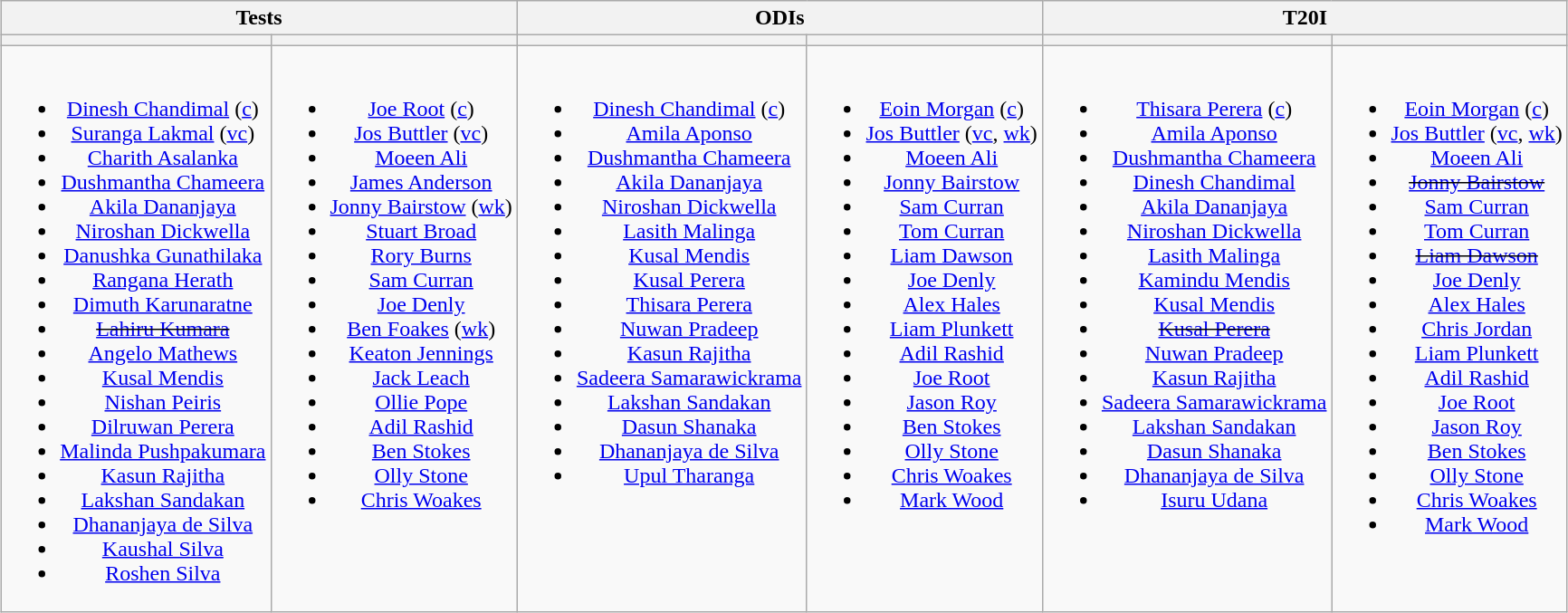<table class="wikitable" style="text-align:center; margin:auto">
<tr>
<th colspan=2>Tests</th>
<th colspan=2>ODIs</th>
<th colspan=2>T20I</th>
</tr>
<tr>
<th></th>
<th></th>
<th></th>
<th></th>
<th></th>
<th></th>
</tr>
<tr style="vertical-align:top">
<td><br><ul><li><a href='#'>Dinesh Chandimal</a> (<a href='#'>c</a>)</li><li><a href='#'>Suranga Lakmal</a> (<a href='#'>vc</a>)</li><li><a href='#'>Charith Asalanka</a></li><li><a href='#'>Dushmantha Chameera</a></li><li><a href='#'>Akila Dananjaya</a></li><li><a href='#'>Niroshan Dickwella</a></li><li><a href='#'>Danushka Gunathilaka</a></li><li><a href='#'>Rangana Herath</a></li><li><a href='#'>Dimuth Karunaratne</a></li><li><s><a href='#'>Lahiru Kumara</a></s></li><li><a href='#'>Angelo Mathews</a></li><li><a href='#'>Kusal Mendis</a></li><li><a href='#'>Nishan Peiris</a></li><li><a href='#'>Dilruwan Perera</a></li><li><a href='#'>Malinda Pushpakumara</a></li><li><a href='#'>Kasun Rajitha</a></li><li><a href='#'>Lakshan Sandakan</a></li><li><a href='#'>Dhananjaya de Silva</a></li><li><a href='#'>Kaushal Silva</a></li><li><a href='#'>Roshen Silva</a></li></ul></td>
<td><br><ul><li><a href='#'>Joe Root</a> (<a href='#'>c</a>)</li><li><a href='#'>Jos Buttler</a> (<a href='#'>vc</a>)</li><li><a href='#'>Moeen Ali</a></li><li><a href='#'>James Anderson</a></li><li><a href='#'>Jonny Bairstow</a> (<a href='#'>wk</a>)</li><li><a href='#'>Stuart Broad</a></li><li><a href='#'>Rory Burns</a></li><li><a href='#'>Sam Curran</a></li><li><a href='#'>Joe Denly</a></li><li><a href='#'>Ben Foakes</a> (<a href='#'>wk</a>)</li><li><a href='#'>Keaton Jennings</a></li><li><a href='#'>Jack Leach</a></li><li><a href='#'>Ollie Pope</a></li><li><a href='#'>Adil Rashid</a></li><li><a href='#'>Ben Stokes</a></li><li><a href='#'>Olly Stone</a></li><li><a href='#'>Chris Woakes</a></li></ul></td>
<td><br><ul><li><a href='#'>Dinesh Chandimal</a> (<a href='#'>c</a>)</li><li><a href='#'>Amila Aponso</a></li><li><a href='#'>Dushmantha Chameera</a></li><li><a href='#'>Akila Dananjaya</a></li><li><a href='#'>Niroshan Dickwella</a></li><li><a href='#'>Lasith Malinga</a></li><li><a href='#'>Kusal Mendis</a></li><li><a href='#'>Kusal Perera</a></li><li><a href='#'>Thisara Perera</a></li><li><a href='#'>Nuwan Pradeep</a></li><li><a href='#'>Kasun Rajitha</a></li><li><a href='#'>Sadeera Samarawickrama</a></li><li><a href='#'>Lakshan Sandakan</a></li><li><a href='#'>Dasun Shanaka</a></li><li><a href='#'>Dhananjaya de Silva</a></li><li><a href='#'>Upul Tharanga</a></li></ul></td>
<td><br><ul><li><a href='#'>Eoin Morgan</a> (<a href='#'>c</a>)</li><li><a href='#'>Jos Buttler</a> (<a href='#'>vc</a>, <a href='#'>wk</a>)</li><li><a href='#'>Moeen Ali</a></li><li><a href='#'>Jonny Bairstow</a></li><li><a href='#'>Sam Curran</a></li><li><a href='#'>Tom Curran</a></li><li><a href='#'>Liam Dawson</a></li><li><a href='#'>Joe Denly</a></li><li><a href='#'>Alex Hales</a></li><li><a href='#'>Liam Plunkett</a></li><li><a href='#'>Adil Rashid</a></li><li><a href='#'>Joe Root</a></li><li><a href='#'>Jason Roy</a></li><li><a href='#'>Ben Stokes</a></li><li><a href='#'>Olly Stone</a></li><li><a href='#'>Chris Woakes</a></li><li><a href='#'>Mark Wood</a></li></ul></td>
<td><br><ul><li><a href='#'>Thisara Perera</a> (<a href='#'>c</a>)</li><li><a href='#'>Amila Aponso</a></li><li><a href='#'>Dushmantha Chameera</a></li><li><a href='#'>Dinesh Chandimal</a></li><li><a href='#'>Akila Dananjaya</a></li><li><a href='#'>Niroshan Dickwella</a></li><li><a href='#'>Lasith Malinga</a></li><li><a href='#'>Kamindu Mendis</a></li><li><a href='#'>Kusal Mendis</a></li><li><s><a href='#'>Kusal Perera</a></s></li><li><a href='#'>Nuwan Pradeep</a></li><li><a href='#'>Kasun Rajitha</a></li><li><a href='#'>Sadeera Samarawickrama</a></li><li><a href='#'>Lakshan Sandakan</a></li><li><a href='#'>Dasun Shanaka</a></li><li><a href='#'>Dhananjaya de Silva</a></li><li><a href='#'>Isuru Udana</a></li></ul></td>
<td><br><ul><li><a href='#'>Eoin Morgan</a> (<a href='#'>c</a>)</li><li><a href='#'>Jos Buttler</a> (<a href='#'>vc</a>, <a href='#'>wk</a>)</li><li><a href='#'>Moeen Ali</a></li><li><s><a href='#'>Jonny Bairstow</a></s></li><li><a href='#'>Sam Curran</a></li><li><a href='#'>Tom Curran</a></li><li><s><a href='#'>Liam Dawson</a></s></li><li><a href='#'>Joe Denly</a></li><li><a href='#'>Alex Hales</a></li><li><a href='#'>Chris Jordan</a></li><li><a href='#'>Liam Plunkett</a></li><li><a href='#'>Adil Rashid</a></li><li><a href='#'>Joe Root</a></li><li><a href='#'>Jason Roy</a></li><li><a href='#'>Ben Stokes</a></li><li><a href='#'>Olly Stone</a></li><li><a href='#'>Chris Woakes</a></li><li><a href='#'>Mark Wood</a></li></ul></td>
</tr>
</table>
